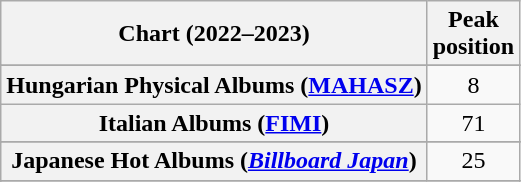<table class="wikitable sortable plainrowheaders" style="text-align:center;">
<tr>
<th scope="col">Chart (2022–2023)</th>
<th scope="col">Peak<br>position</th>
</tr>
<tr>
</tr>
<tr>
</tr>
<tr>
</tr>
<tr>
</tr>
<tr>
<th scope="row">Hungarian Physical Albums (<a href='#'>MAHASZ</a>)</th>
<td>8</td>
</tr>
<tr>
<th scope="row">Italian Albums (<a href='#'>FIMI</a>)</th>
<td>71</td>
</tr>
<tr>
</tr>
<tr>
<th scope="row">Japanese Hot Albums (<em><a href='#'>Billboard Japan</a></em>)</th>
<td>25</td>
</tr>
<tr>
</tr>
<tr>
</tr>
<tr>
</tr>
<tr>
</tr>
</table>
